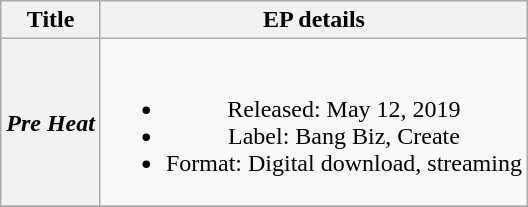<table class="wikitable plainrowheaders" style="text-align:center;">
<tr>
<th scope="col" scope="col">Title</th>
<th scope="col" scope="col";">EP details</th>
</tr>
<tr>
<th scope="row"><em>Pre Heat</em></th>
<td><br><ul><li>Released: May 12, 2019</li><li>Label: Bang Biz, Create</li><li>Format: Digital download, streaming</li></ul></td>
</tr>
<tr>
</tr>
</table>
